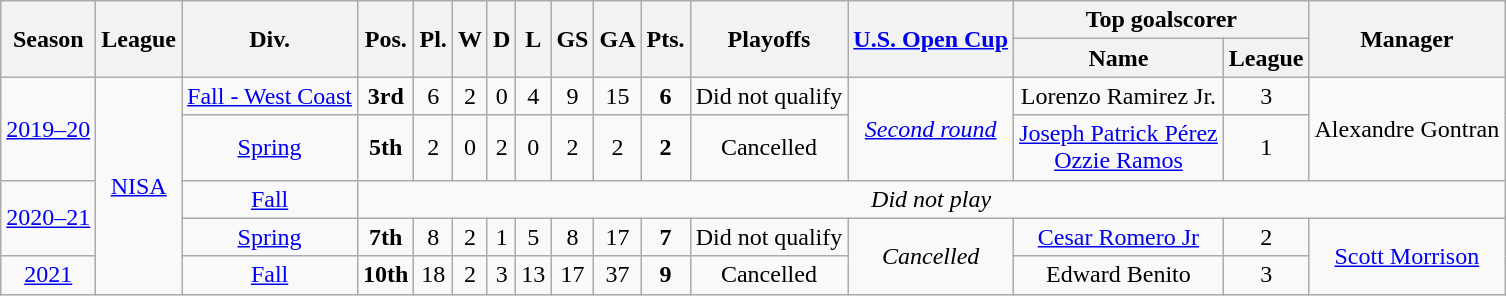<table class="wikitable" style="text-align:center">
<tr>
<th rowspan="2">Season</th>
<th rowspan="2">League</th>
<th rowspan="2">Div.</th>
<th rowspan="2">Pos.</th>
<th rowspan="2">Pl.</th>
<th rowspan="2">W</th>
<th rowspan="2">D</th>
<th rowspan="2">L</th>
<th rowspan="2">GS</th>
<th rowspan="2">GA</th>
<th rowspan="2">Pts.</th>
<th rowspan="2">Playoffs</th>
<th rowspan="2"><a href='#'>U.S. Open Cup</a></th>
<th colspan="2">Top goalscorer</th>
<th rowspan="2">Manager</th>
</tr>
<tr>
<th>Name</th>
<th>League</th>
</tr>
<tr>
<td rowspan="2"><a href='#'>2019–20</a></td>
<td rowspan="5"><a href='#'>NISA</a></td>
<td><a href='#'>Fall - West Coast</a></td>
<td><strong>3rd</strong></td>
<td>6</td>
<td>2</td>
<td>0</td>
<td>4</td>
<td>9</td>
<td>15</td>
<td><strong>6</strong></td>
<td>Did not qualify</td>
<td rowspan="2"><a href='#'><em>Second round</em></a></td>
<td> Lorenzo Ramirez Jr.</td>
<td>3</td>
<td rowspan="2"> Alexandre Gontran</td>
</tr>
<tr>
<td><a href='#'>Spring</a></td>
<td><strong>5th</strong></td>
<td>2</td>
<td>0</td>
<td>2</td>
<td>0</td>
<td>2</td>
<td>2</td>
<td><strong>2</strong></td>
<td>Cancelled</td>
<td> <a href='#'>Joseph Patrick Pérez</a><br> <a href='#'>Ozzie Ramos</a></td>
<td>1</td>
</tr>
<tr>
<td rowspan="2"><a href='#'>2020–21</a></td>
<td><a href='#'>Fall</a></td>
<td colspan="13"><em>Did not play</em></td>
</tr>
<tr>
<td><a href='#'>Spring</a></td>
<td><strong>7th</strong></td>
<td>8</td>
<td>2</td>
<td>1</td>
<td>5</td>
<td>8</td>
<td>17</td>
<td><strong>7</strong></td>
<td>Did not qualify</td>
<td rowspan="2"><em>Cancelled</em></td>
<td> <a href='#'>Cesar Romero Jr</a></td>
<td>2</td>
<td rowspan="2"> <a href='#'>Scott Morrison</a></td>
</tr>
<tr>
<td><a href='#'>2021</a></td>
<td><a href='#'>Fall</a></td>
<td><strong>10th</strong></td>
<td>18</td>
<td>2</td>
<td>3</td>
<td>13</td>
<td>17</td>
<td>37</td>
<td><strong>9</strong></td>
<td>Cancelled</td>
<td> Edward Benito</td>
<td>3</td>
</tr>
</table>
